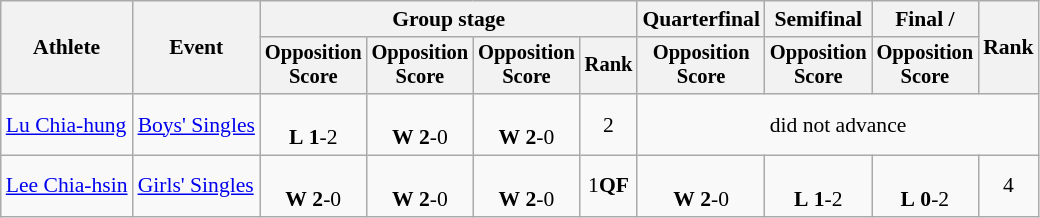<table class="wikitable" style="font-size:90%">
<tr>
<th rowspan=2>Athlete</th>
<th rowspan=2>Event</th>
<th colspan=4>Group stage</th>
<th>Quarterfinal</th>
<th>Semifinal</th>
<th>Final / </th>
<th rowspan=2>Rank</th>
</tr>
<tr style="font-size:95%">
<th>Opposition<br>Score</th>
<th>Opposition<br>Score</th>
<th>Opposition<br>Score</th>
<th>Rank</th>
<th>Opposition<br>Score</th>
<th>Opposition<br>Score</th>
<th>Opposition<br>Score</th>
</tr>
<tr align=center>
<td align=left><a href='#'>Lu Chia-hung</a></td>
<td align=left><a href='#'>Boys' Singles</a></td>
<td> <br> <strong>L</strong> <strong>1</strong>-2</td>
<td> <br> <strong>W</strong> <strong>2</strong>-0</td>
<td> <br> <strong>W</strong> <strong>2</strong>-0</td>
<td>2</td>
<td colspan=4>did not advance</td>
</tr>
<tr align=center>
<td align=left><a href='#'>Lee Chia-hsin</a></td>
<td align=left><a href='#'>Girls' Singles</a></td>
<td> <br> <strong>W</strong> <strong>2</strong>-0</td>
<td> <br> <strong>W</strong> <strong>2</strong>-0</td>
<td> <br> <strong>W</strong> <strong>2</strong>-0</td>
<td>1<strong>QF</strong></td>
<td> <br> <strong>W</strong> <strong>2</strong>-0</td>
<td> <br> <strong>L</strong> <strong>1</strong>-2</td>
<td> <br> <strong>L</strong> <strong>0</strong>-2</td>
<td>4</td>
</tr>
</table>
